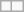<table class="wikitable">
<tr>
<td></td>
<td></td>
</tr>
</table>
